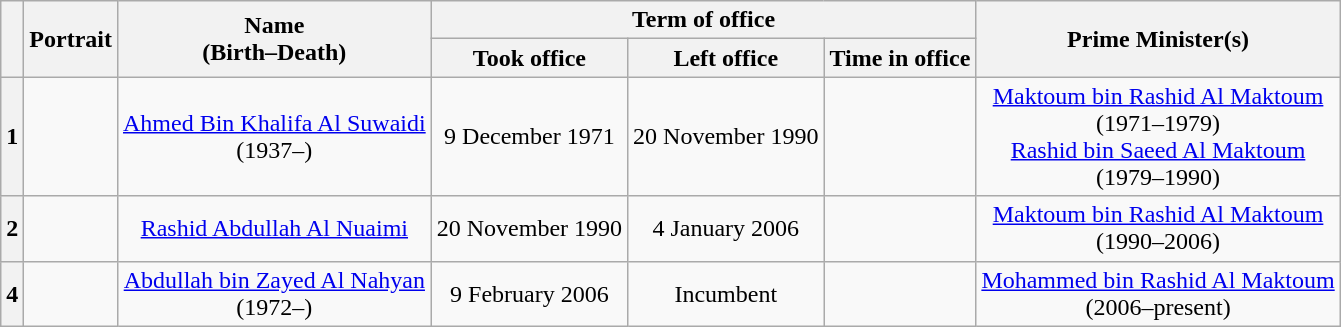<table class="wikitable" style="text-align:center">
<tr>
<th rowspan="2"></th>
<th rowspan="2">Portrait</th>
<th rowspan="2">Name<br>(Birth–Death)</th>
<th colspan="3">Term of office</th>
<th rowspan="2">Prime Minister(s)</th>
</tr>
<tr>
<th>Took office</th>
<th>Left office</th>
<th>Time in office</th>
</tr>
<tr>
<th>1</th>
<td></td>
<td><a href='#'>Ahmed Bin Khalifa Al Suwaidi</a><br>
(1937–)</td>
<td>9 December 1971</td>
<td>20 November 1990</td>
<td></td>
<td><a href='#'>Maktoum bin Rashid Al Maktoum</a><br>(1971–1979)<br><a href='#'>Rashid bin Saeed Al Maktoum</a><br>(1979–1990)</td>
</tr>
<tr>
<th>2</th>
<td></td>
<td><a href='#'>Rashid Abdullah Al Nuaimi</a><br></td>
<td>20 November 1990</td>
<td>4 January 2006</td>
<td></td>
<td><a href='#'>Maktoum bin Rashid Al Maktoum</a><br>(1990–2006)</td>
</tr>
<tr>
<th>4</th>
<td></td>
<td><a href='#'>Abdullah bin Zayed Al Nahyan</a><br>
(1972–)</td>
<td>9 February 2006</td>
<td>Incumbent</td>
<td></td>
<td><a href='#'>Mohammed bin Rashid Al Maktoum</a><br>(2006–present)</td>
</tr>
</table>
